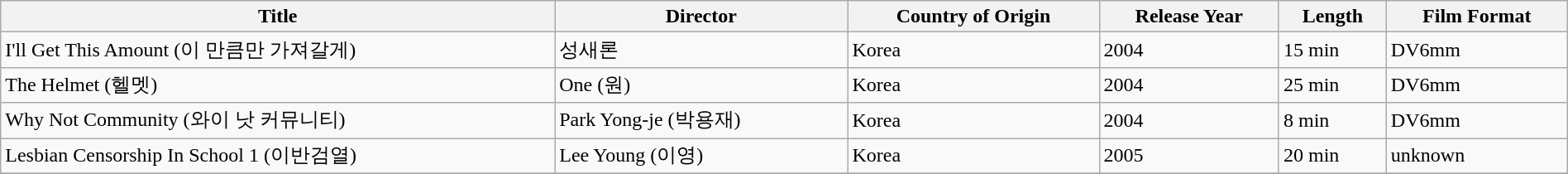<table class="wikitable" style="width: 100%;">
<tr>
<th>Title</th>
<th>Director</th>
<th>Country of Origin</th>
<th>Release Year</th>
<th>Length</th>
<th>Film Format</th>
</tr>
<tr>
<td>I'll Get This Amount (이 만큼만 가져갈게)</td>
<td>성새론</td>
<td>Korea</td>
<td>2004</td>
<td>15 min</td>
<td>DV6mm</td>
</tr>
<tr>
<td>The Helmet (헬멧)</td>
<td>One (원)</td>
<td>Korea</td>
<td>2004</td>
<td>25 min</td>
<td>DV6mm</td>
</tr>
<tr>
<td>Why Not Community (와이 낫 커뮤니티)</td>
<td>Park Yong-je (박용재)</td>
<td>Korea</td>
<td>2004</td>
<td>8 min</td>
<td>DV6mm</td>
</tr>
<tr>
<td>Lesbian Censorship In School 1 (이반검열)</td>
<td>Lee Young (이영)</td>
<td>Korea</td>
<td>2005</td>
<td>20 min</td>
<td>unknown</td>
</tr>
<tr>
</tr>
</table>
